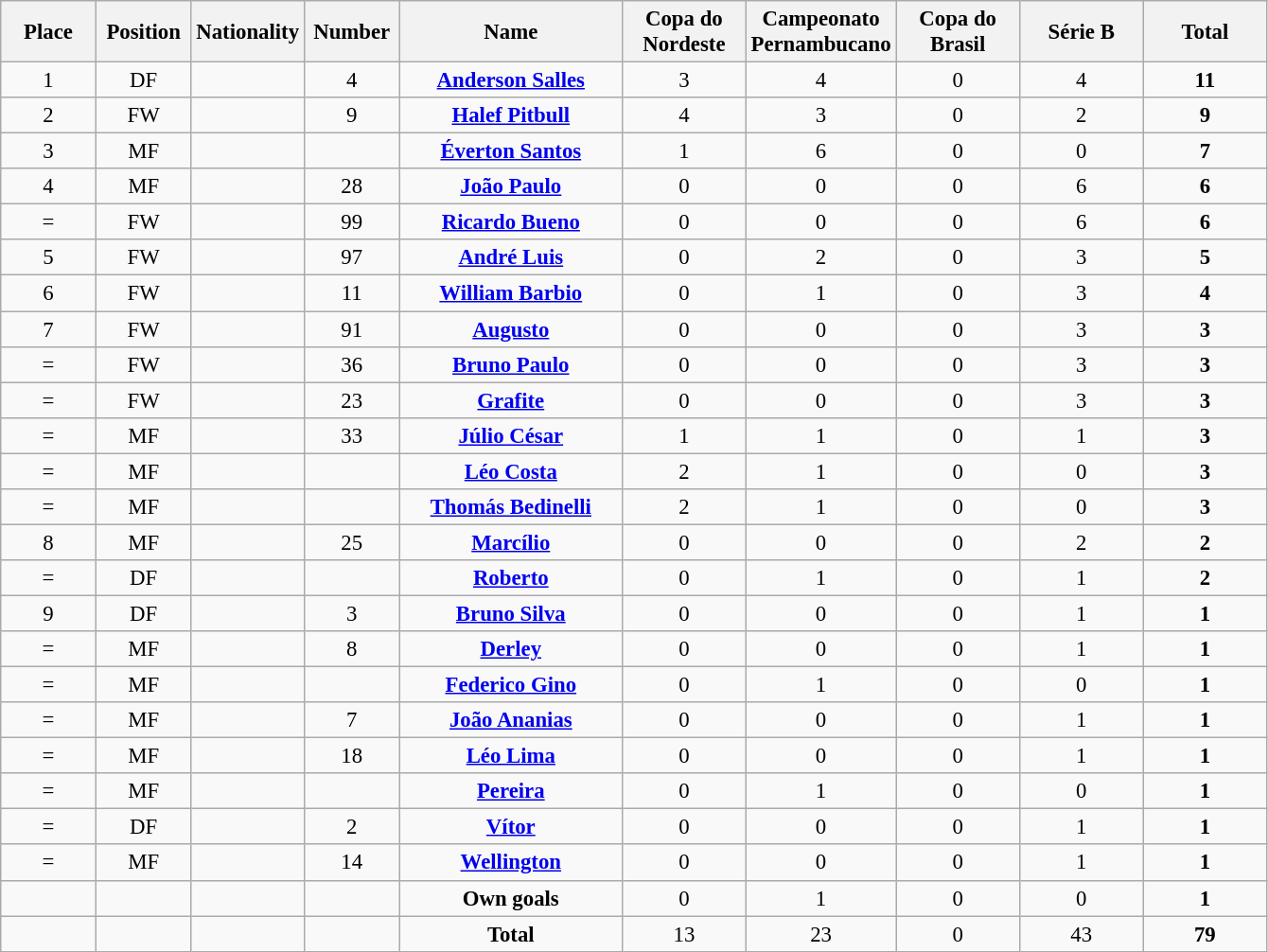<table class="wikitable" style="font-size: 95%; text-align: center;">
<tr>
<th width=60>Place</th>
<th width=60>Position</th>
<th width=60>Nationality</th>
<th width=60>Number</th>
<th width=150>Name</th>
<th width=80>Copa do Nordeste</th>
<th width=80>Campeonato Pernambucano</th>
<th width=80>Copa do Brasil</th>
<th width=80>Série B</th>
<th width=80>Total</th>
</tr>
<tr>
<td>1</td>
<td>DF</td>
<td></td>
<td>4</td>
<td><strong><a href='#'>Anderson Salles</a></strong></td>
<td>3</td>
<td>4</td>
<td>0</td>
<td>4</td>
<td><strong>11</strong></td>
</tr>
<tr>
<td>2</td>
<td>FW</td>
<td></td>
<td>9</td>
<td><strong><a href='#'>Halef Pitbull</a></strong></td>
<td>4</td>
<td>3</td>
<td>0</td>
<td>2</td>
<td><strong>9</strong></td>
</tr>
<tr>
<td>3</td>
<td>MF</td>
<td></td>
<td></td>
<td><strong><a href='#'>Éverton Santos</a></strong></td>
<td>1</td>
<td>6</td>
<td>0</td>
<td>0</td>
<td><strong>7</strong></td>
</tr>
<tr>
<td>4</td>
<td>MF</td>
<td></td>
<td>28</td>
<td><strong><a href='#'>João Paulo</a></strong></td>
<td>0</td>
<td>0</td>
<td>0</td>
<td>6</td>
<td><strong>6</strong></td>
</tr>
<tr>
<td>=</td>
<td>FW</td>
<td></td>
<td>99</td>
<td><strong><a href='#'>Ricardo Bueno</a></strong></td>
<td>0</td>
<td>0</td>
<td>0</td>
<td>6</td>
<td><strong>6</strong></td>
</tr>
<tr>
<td>5</td>
<td>FW</td>
<td></td>
<td>97</td>
<td><strong><a href='#'>André Luis</a></strong></td>
<td>0</td>
<td>2</td>
<td>0</td>
<td>3</td>
<td><strong>5</strong></td>
</tr>
<tr>
<td>6</td>
<td>FW</td>
<td></td>
<td>11</td>
<td><strong><a href='#'>William Barbio</a></strong></td>
<td>0</td>
<td>1</td>
<td>0</td>
<td>3</td>
<td><strong>4</strong></td>
</tr>
<tr>
<td>7</td>
<td>FW</td>
<td></td>
<td>91</td>
<td><strong><a href='#'>Augusto</a></strong></td>
<td>0</td>
<td>0</td>
<td>0</td>
<td>3</td>
<td><strong>3</strong></td>
</tr>
<tr>
<td>=</td>
<td>FW</td>
<td></td>
<td>36</td>
<td><strong><a href='#'>Bruno Paulo</a></strong></td>
<td>0</td>
<td>0</td>
<td>0</td>
<td>3</td>
<td><strong>3</strong></td>
</tr>
<tr>
<td>=</td>
<td>FW</td>
<td></td>
<td>23</td>
<td><strong><a href='#'>Grafite</a></strong></td>
<td>0</td>
<td>0</td>
<td>0</td>
<td>3</td>
<td><strong>3</strong></td>
</tr>
<tr>
<td>=</td>
<td>MF</td>
<td></td>
<td>33</td>
<td><strong><a href='#'>Júlio César</a></strong></td>
<td>1</td>
<td>1</td>
<td>0</td>
<td>1</td>
<td><strong>3</strong></td>
</tr>
<tr>
<td>=</td>
<td>MF</td>
<td></td>
<td></td>
<td><strong><a href='#'>Léo Costa</a></strong></td>
<td>2</td>
<td>1</td>
<td>0</td>
<td>0</td>
<td><strong>3</strong></td>
</tr>
<tr>
<td>=</td>
<td>MF</td>
<td></td>
<td></td>
<td><strong><a href='#'>Thomás Bedinelli</a></strong></td>
<td>2</td>
<td>1</td>
<td>0</td>
<td>0</td>
<td><strong>3</strong></td>
</tr>
<tr>
<td>8</td>
<td>MF</td>
<td></td>
<td>25</td>
<td><strong><a href='#'>Marcílio</a></strong></td>
<td>0</td>
<td>0</td>
<td>0</td>
<td>2</td>
<td><strong>2</strong></td>
</tr>
<tr>
<td>=</td>
<td>DF</td>
<td></td>
<td></td>
<td><strong><a href='#'>Roberto</a></strong></td>
<td>0</td>
<td>1</td>
<td>0</td>
<td>1</td>
<td><strong>2</strong></td>
</tr>
<tr>
<td>9</td>
<td>DF</td>
<td></td>
<td>3</td>
<td><strong><a href='#'>Bruno Silva</a></strong></td>
<td>0</td>
<td>0</td>
<td>0</td>
<td>1</td>
<td><strong>1</strong></td>
</tr>
<tr>
<td>=</td>
<td>MF</td>
<td></td>
<td>8</td>
<td><strong><a href='#'>Derley</a></strong></td>
<td>0</td>
<td>0</td>
<td>0</td>
<td>1</td>
<td><strong>1</strong></td>
</tr>
<tr>
<td>=</td>
<td>MF</td>
<td></td>
<td></td>
<td><strong><a href='#'>Federico Gino</a></strong></td>
<td>0</td>
<td>1</td>
<td>0</td>
<td>0</td>
<td><strong>1</strong></td>
</tr>
<tr>
<td>=</td>
<td>MF</td>
<td></td>
<td>7</td>
<td><strong><a href='#'>João Ananias</a></strong></td>
<td>0</td>
<td>0</td>
<td>0</td>
<td>1</td>
<td><strong>1</strong></td>
</tr>
<tr>
<td>=</td>
<td>MF</td>
<td></td>
<td>18</td>
<td><strong><a href='#'>Léo Lima</a></strong></td>
<td>0</td>
<td>0</td>
<td>0</td>
<td>1</td>
<td><strong>1</strong></td>
</tr>
<tr>
<td>=</td>
<td>MF</td>
<td></td>
<td></td>
<td><strong><a href='#'>Pereira</a></strong></td>
<td>0</td>
<td>1</td>
<td>0</td>
<td>0</td>
<td><strong>1</strong></td>
</tr>
<tr>
<td>=</td>
<td>DF</td>
<td></td>
<td>2</td>
<td><strong><a href='#'>Vítor</a></strong></td>
<td>0</td>
<td>0</td>
<td>0</td>
<td>1</td>
<td><strong>1</strong></td>
</tr>
<tr>
<td>=</td>
<td>MF</td>
<td></td>
<td>14</td>
<td><strong><a href='#'>Wellington</a></strong></td>
<td>0</td>
<td>0</td>
<td>0</td>
<td>1</td>
<td><strong>1</strong></td>
</tr>
<tr>
<td></td>
<td></td>
<td></td>
<td></td>
<td><strong>Own goals</strong></td>
<td>0</td>
<td>1</td>
<td>0</td>
<td>0</td>
<td><strong>1</strong></td>
</tr>
<tr>
<td></td>
<td></td>
<td></td>
<td></td>
<td><strong>Total</strong></td>
<td>13</td>
<td>23</td>
<td>0</td>
<td>43</td>
<td><strong>79</strong></td>
</tr>
</table>
